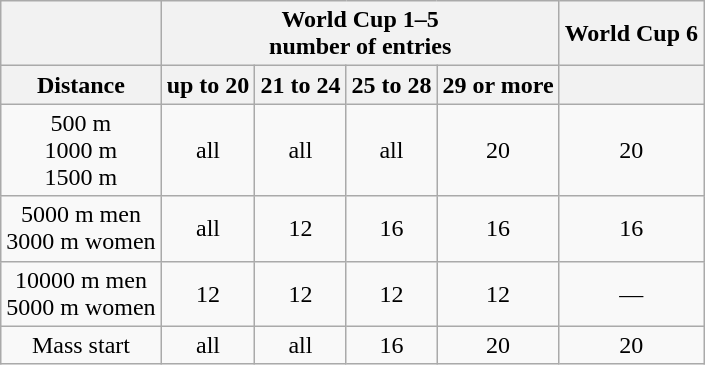<table class="wikitable" border="1" style="text-align:center">
<tr>
<th></th>
<th colspan=4>World Cup 1–5 <br> number of entries</th>
<th>World Cup 6</th>
</tr>
<tr>
<th>Distance</th>
<th>up to 20</th>
<th>21 to 24</th>
<th>25 to 28</th>
<th>29 or more</th>
<th></th>
</tr>
<tr>
<td>500 m<br>1000 m<br>1500 m</td>
<td>all</td>
<td>all</td>
<td>all</td>
<td>20</td>
<td>20</td>
</tr>
<tr>
<td>5000 m men<br>3000 m women</td>
<td>all</td>
<td>12</td>
<td>16</td>
<td>16</td>
<td>16</td>
</tr>
<tr>
<td>10000 m men<br>5000 m women</td>
<td>12</td>
<td>12</td>
<td>12</td>
<td>12</td>
<td>—</td>
</tr>
<tr>
<td>Mass start</td>
<td>all</td>
<td>all</td>
<td>16</td>
<td>20</td>
<td>20</td>
</tr>
</table>
